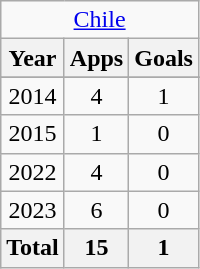<table class="wikitable" style="text-align:center">
<tr>
<td colspan=3><a href='#'>Chile</a></td>
</tr>
<tr>
<th>Year</th>
<th>Apps</th>
<th>Goals</th>
</tr>
<tr>
</tr>
<tr>
<td>2014</td>
<td>4</td>
<td>1</td>
</tr>
<tr>
<td>2015</td>
<td>1</td>
<td>0</td>
</tr>
<tr>
<td>2022</td>
<td>4</td>
<td>0</td>
</tr>
<tr>
<td>2023</td>
<td>6</td>
<td>0</td>
</tr>
<tr>
<th>Total</th>
<th>15</th>
<th>1</th>
</tr>
</table>
